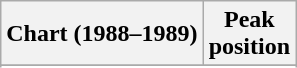<table class="wikitable sortable plainrowheaders" style="text-align:center">
<tr>
<th scope="col">Chart (1988–1989)</th>
<th scope="col">Peak<br>position</th>
</tr>
<tr>
</tr>
<tr>
</tr>
</table>
